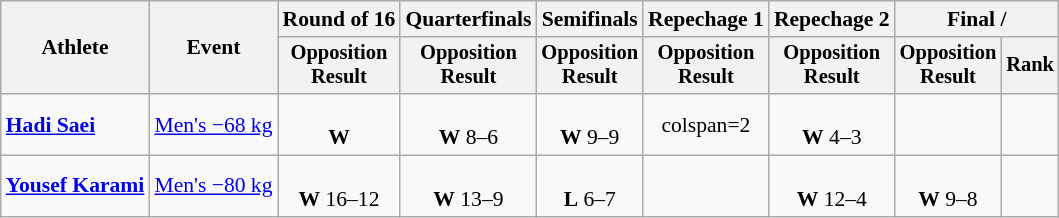<table class="wikitable" style="font-size:90%;">
<tr>
<th rowspan=2>Athlete</th>
<th rowspan=2>Event</th>
<th>Round of 16</th>
<th>Quarterfinals</th>
<th>Semifinals</th>
<th>Repechage 1</th>
<th>Repechage 2</th>
<th colspan=2>Final / </th>
</tr>
<tr style="font-size:95%">
<th>Opposition<br>Result</th>
<th>Opposition<br>Result</th>
<th>Opposition<br>Result</th>
<th>Opposition<br>Result</th>
<th>Opposition<br>Result</th>
<th>Opposition<br>Result</th>
<th>Rank</th>
</tr>
<tr align=center>
<td align=left><strong><a href='#'>Hadi Saei</a></strong></td>
<td align=left><a href='#'>Men's −68 kg</a></td>
<td><br><strong>W</strong> </td>
<td><br><strong>W</strong> 8–6</td>
<td><br><strong>W</strong> 9–9 </td>
<td>colspan=2 </td>
<td><br><strong>W</strong> 4–3</td>
<td></td>
</tr>
<tr align=center>
<td align=left><strong><a href='#'>Yousef Karami</a></strong></td>
<td align=left><a href='#'>Men's −80 kg</a></td>
<td><br><strong>W</strong> 16–12</td>
<td><br><strong>W</strong> 13–9</td>
<td><br><strong>L</strong> 6–7</td>
<td></td>
<td><br><strong>W</strong> 12–4</td>
<td><br><strong>W</strong> 9–8</td>
<td></td>
</tr>
</table>
